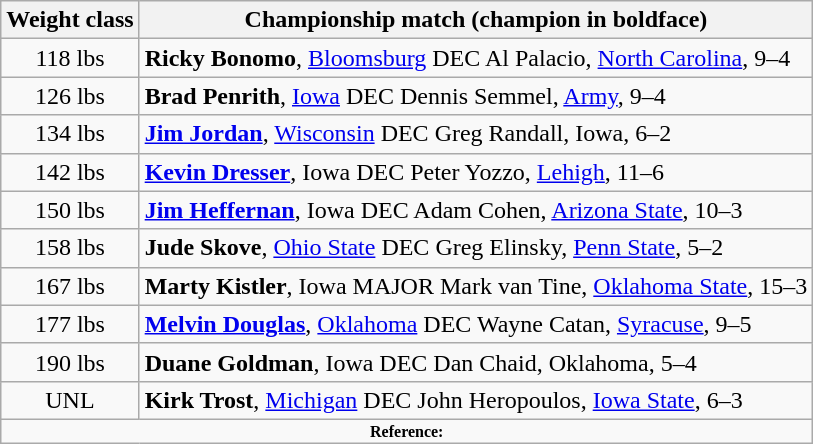<table class="wikitable" style="text-align:center">
<tr>
<th>Weight class</th>
<th>Championship match (champion in boldface)</th>
</tr>
<tr>
<td>118 lbs</td>
<td align=left><strong>Ricky Bonomo</strong>, <a href='#'>Bloomsburg</a> DEC Al Palacio, <a href='#'>North Carolina</a>, 9–4</td>
</tr>
<tr>
<td>126 lbs</td>
<td align=left><strong>Brad Penrith</strong>, <a href='#'>Iowa</a> DEC Dennis Semmel, <a href='#'>Army</a>, 9–4</td>
</tr>
<tr>
<td>134 lbs</td>
<td align=left><strong><a href='#'>Jim Jordan</a></strong>, <a href='#'>Wisconsin</a> DEC Greg Randall, Iowa, 6–2</td>
</tr>
<tr>
<td>142 lbs</td>
<td align=left><strong><a href='#'>Kevin Dresser</a></strong>, Iowa DEC Peter Yozzo, <a href='#'>Lehigh</a>, 11–6</td>
</tr>
<tr>
<td>150 lbs</td>
<td align=left><strong><a href='#'>Jim Heffernan</a></strong>, Iowa DEC Adam Cohen, <a href='#'>Arizona State</a>, 10–3</td>
</tr>
<tr>
<td>158 lbs</td>
<td align=left><strong>Jude Skove</strong>, <a href='#'>Ohio State</a> DEC Greg Elinsky, <a href='#'>Penn State</a>, 5–2</td>
</tr>
<tr>
<td>167 lbs</td>
<td align=left><strong>Marty Kistler</strong>, Iowa MAJOR Mark van Tine, <a href='#'>Oklahoma State</a>, 15–3</td>
</tr>
<tr>
<td>177 lbs</td>
<td align=left><strong><a href='#'>Melvin Douglas</a></strong>, <a href='#'>Oklahoma</a> DEC Wayne Catan, <a href='#'>Syracuse</a>, 9–5</td>
</tr>
<tr>
<td>190 lbs</td>
<td align=left><strong>Duane Goldman</strong>, Iowa DEC Dan Chaid, Oklahoma, 5–4</td>
</tr>
<tr>
<td>UNL</td>
<td align=left><strong>Kirk Trost</strong>, <a href='#'>Michigan</a> DEC John Heropoulos, <a href='#'>Iowa State</a>, 6–3</td>
</tr>
<tr>
<td colspan="2"  style="font-size:8pt; text-align:center;"><strong>Reference:</strong></td>
</tr>
</table>
